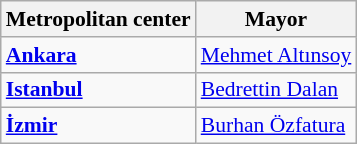<table class=wikitable style="font-size:90%;">
<tr>
<th>Metropolitan center</th>
<th>Mayor</th>
</tr>
<tr>
<td><strong><a href='#'>Ankara</a></strong></td>
<td><a href='#'>Mehmet Altınsoy</a></td>
</tr>
<tr>
<td><strong><a href='#'>Istanbul</a></strong></td>
<td><a href='#'>Bedrettin Dalan</a></td>
</tr>
<tr>
<td><strong><a href='#'>İzmir</a></strong></td>
<td><a href='#'>Burhan Özfatura</a></td>
</tr>
</table>
